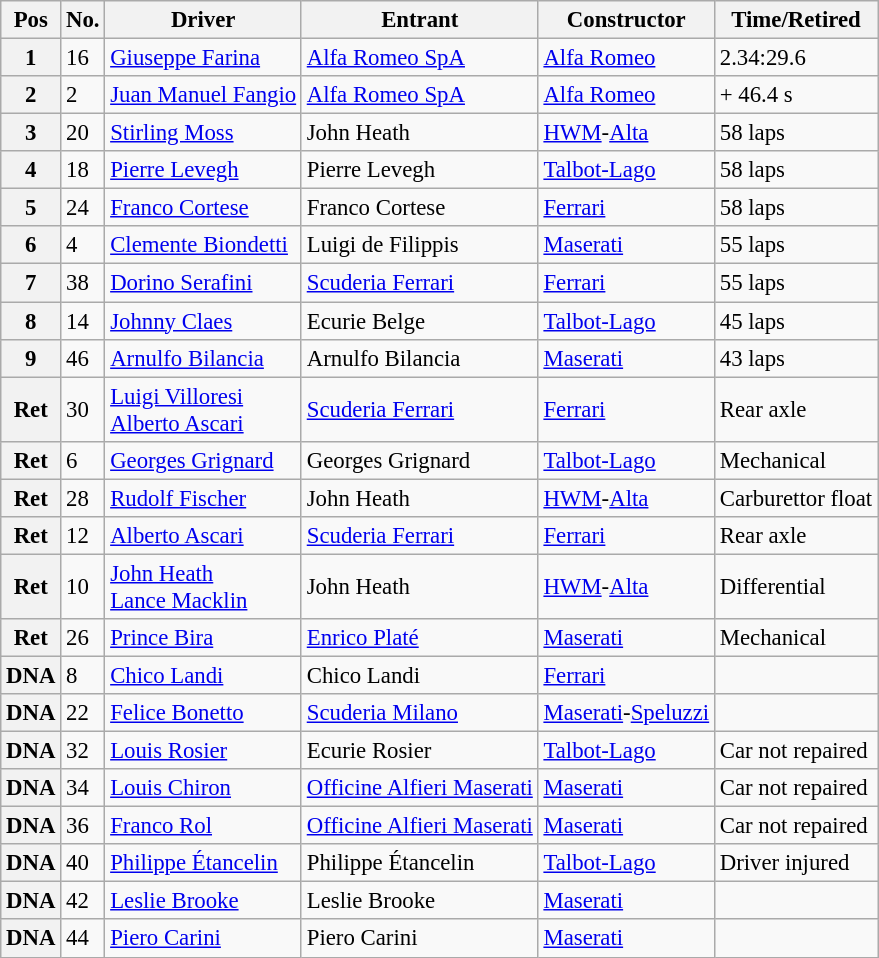<table class="wikitable" style="font-size: 95%;">
<tr>
<th>Pos</th>
<th>No.</th>
<th>Driver</th>
<th>Entrant</th>
<th>Constructor</th>
<th>Time/Retired</th>
</tr>
<tr>
<th>1</th>
<td>16</td>
<td> <a href='#'>Giuseppe Farina</a></td>
<td><a href='#'>Alfa Romeo SpA</a></td>
<td><a href='#'>Alfa Romeo</a></td>
<td>2.34:29.6</td>
</tr>
<tr>
<th>2</th>
<td>2</td>
<td> <a href='#'>Juan Manuel Fangio</a></td>
<td><a href='#'>Alfa Romeo SpA</a></td>
<td><a href='#'>Alfa Romeo</a></td>
<td>+ 46.4 s</td>
</tr>
<tr>
<th>3</th>
<td>20</td>
<td> <a href='#'>Stirling Moss</a></td>
<td>John Heath</td>
<td><a href='#'>HWM</a>-<a href='#'>Alta</a></td>
<td>58 laps</td>
</tr>
<tr>
<th>4</th>
<td>18</td>
<td> <a href='#'>Pierre Levegh</a></td>
<td>Pierre Levegh</td>
<td><a href='#'>Talbot-Lago</a></td>
<td>58 laps</td>
</tr>
<tr>
<th>5</th>
<td>24</td>
<td> <a href='#'>Franco Cortese</a></td>
<td>Franco Cortese</td>
<td><a href='#'>Ferrari</a></td>
<td>58 laps</td>
</tr>
<tr>
<th>6</th>
<td>4</td>
<td> <a href='#'>Clemente Biondetti</a></td>
<td>Luigi de Filippis</td>
<td><a href='#'>Maserati</a></td>
<td>55 laps</td>
</tr>
<tr>
<th>7</th>
<td>38</td>
<td> <a href='#'>Dorino Serafini</a></td>
<td><a href='#'>Scuderia Ferrari</a></td>
<td><a href='#'>Ferrari</a></td>
<td>55 laps</td>
</tr>
<tr>
<th>8</th>
<td>14</td>
<td> <a href='#'>Johnny Claes</a></td>
<td>Ecurie Belge</td>
<td><a href='#'>Talbot-Lago</a></td>
<td>45 laps</td>
</tr>
<tr>
<th>9</th>
<td>46</td>
<td> <a href='#'>Arnulfo Bilancia</a></td>
<td>Arnulfo Bilancia</td>
<td><a href='#'>Maserati</a></td>
<td>43 laps</td>
</tr>
<tr>
<th>Ret</th>
<td>30</td>
<td> <a href='#'>Luigi Villoresi</a><br> <a href='#'>Alberto Ascari</a></td>
<td><a href='#'>Scuderia Ferrari</a></td>
<td><a href='#'>Ferrari</a></td>
<td>Rear axle</td>
</tr>
<tr>
<th>Ret</th>
<td>6</td>
<td> <a href='#'>Georges Grignard</a></td>
<td>Georges Grignard</td>
<td><a href='#'>Talbot-Lago</a></td>
<td>Mechanical</td>
</tr>
<tr>
<th>Ret</th>
<td>28</td>
<td> <a href='#'>Rudolf Fischer</a></td>
<td>John Heath</td>
<td><a href='#'>HWM</a>-<a href='#'>Alta</a></td>
<td>Carburettor float</td>
</tr>
<tr>
<th>Ret</th>
<td>12</td>
<td> <a href='#'>Alberto Ascari</a></td>
<td><a href='#'>Scuderia Ferrari</a></td>
<td><a href='#'>Ferrari</a></td>
<td>Rear axle</td>
</tr>
<tr>
<th>Ret</th>
<td>10</td>
<td> <a href='#'>John Heath</a><br> <a href='#'>Lance Macklin</a></td>
<td>John Heath</td>
<td><a href='#'>HWM</a>-<a href='#'>Alta</a></td>
<td>Differential</td>
</tr>
<tr>
<th>Ret</th>
<td>26</td>
<td> <a href='#'>Prince Bira</a></td>
<td><a href='#'>Enrico Platé</a></td>
<td><a href='#'>Maserati</a></td>
<td>Mechanical</td>
</tr>
<tr>
<th>DNA</th>
<td>8</td>
<td> <a href='#'>Chico Landi</a></td>
<td>Chico Landi</td>
<td><a href='#'>Ferrari</a></td>
<td></td>
</tr>
<tr>
<th>DNA</th>
<td>22</td>
<td> <a href='#'>Felice Bonetto</a></td>
<td><a href='#'>Scuderia Milano</a></td>
<td><a href='#'>Maserati</a>-<a href='#'>Speluzzi</a></td>
<td></td>
</tr>
<tr>
<th>DNA</th>
<td>32</td>
<td> <a href='#'>Louis Rosier</a></td>
<td>Ecurie Rosier</td>
<td><a href='#'>Talbot-Lago</a></td>
<td>Car not repaired</td>
</tr>
<tr>
<th>DNA</th>
<td>34</td>
<td> <a href='#'>Louis Chiron</a></td>
<td><a href='#'>Officine Alfieri Maserati</a></td>
<td><a href='#'>Maserati</a></td>
<td>Car not repaired</td>
</tr>
<tr>
<th>DNA</th>
<td>36</td>
<td> <a href='#'>Franco Rol</a></td>
<td><a href='#'>Officine Alfieri Maserati</a></td>
<td><a href='#'>Maserati</a></td>
<td>Car not repaired</td>
</tr>
<tr>
<th>DNA</th>
<td>40</td>
<td> <a href='#'>Philippe Étancelin</a></td>
<td>Philippe Étancelin</td>
<td><a href='#'>Talbot-Lago</a></td>
<td>Driver injured</td>
</tr>
<tr>
<th>DNA</th>
<td>42</td>
<td> <a href='#'>Leslie Brooke</a></td>
<td>Leslie Brooke</td>
<td><a href='#'>Maserati</a></td>
<td></td>
</tr>
<tr>
<th>DNA</th>
<td>44</td>
<td> <a href='#'>Piero Carini</a></td>
<td>Piero Carini</td>
<td><a href='#'>Maserati</a></td>
<td></td>
</tr>
</table>
